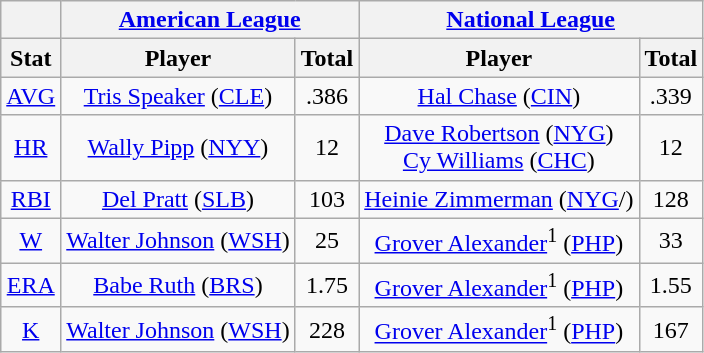<table class="wikitable" style="text-align:center;">
<tr>
<th></th>
<th colspan=2><a href='#'>American League</a></th>
<th colspan=2><a href='#'>National League</a></th>
</tr>
<tr>
<th>Stat</th>
<th>Player</th>
<th>Total</th>
<th>Player</th>
<th>Total</th>
</tr>
<tr>
<td><a href='#'>AVG</a></td>
<td><a href='#'>Tris Speaker</a> (<a href='#'>CLE</a>)</td>
<td>.386</td>
<td><a href='#'>Hal Chase</a> (<a href='#'>CIN</a>)</td>
<td>.339</td>
</tr>
<tr>
<td><a href='#'>HR</a></td>
<td><a href='#'>Wally Pipp</a> (<a href='#'>NYY</a>)</td>
<td>12</td>
<td><a href='#'>Dave Robertson</a> (<a href='#'>NYG</a>)<br><a href='#'>Cy Williams</a> (<a href='#'>CHC</a>)</td>
<td>12</td>
</tr>
<tr>
<td><a href='#'>RBI</a></td>
<td><a href='#'>Del Pratt</a> (<a href='#'>SLB</a>)</td>
<td>103</td>
<td><a href='#'>Heinie Zimmerman</a> (<a href='#'>NYG</a>/)</td>
<td>128</td>
</tr>
<tr>
<td><a href='#'>W</a></td>
<td><a href='#'>Walter Johnson</a> (<a href='#'>WSH</a>)</td>
<td>25</td>
<td><a href='#'>Grover Alexander</a><sup>1</sup> (<a href='#'>PHP</a>)</td>
<td>33</td>
</tr>
<tr>
<td><a href='#'>ERA</a></td>
<td><a href='#'>Babe Ruth</a> (<a href='#'>BRS</a>)</td>
<td>1.75</td>
<td><a href='#'>Grover Alexander</a><sup>1</sup> (<a href='#'>PHP</a>)</td>
<td>1.55</td>
</tr>
<tr>
<td><a href='#'>K</a></td>
<td><a href='#'>Walter Johnson</a> (<a href='#'>WSH</a>)</td>
<td>228</td>
<td><a href='#'>Grover Alexander</a><sup>1</sup> (<a href='#'>PHP</a>)</td>
<td>167</td>
</tr>
</table>
